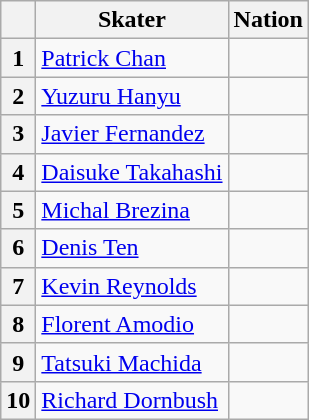<table class="wikitable sortable" style="text-align: left">
<tr>
<th scope="col"></th>
<th scope="col">Skater</th>
<th scope="col">Nation</th>
</tr>
<tr>
<th scope="row">1</th>
<td><a href='#'>Patrick Chan</a></td>
<td></td>
</tr>
<tr>
<th scope="row">2</th>
<td><a href='#'>Yuzuru Hanyu</a></td>
<td></td>
</tr>
<tr>
<th scope="row">3</th>
<td><a href='#'>Javier Fernandez</a></td>
<td></td>
</tr>
<tr>
<th scope="row">4</th>
<td><a href='#'>Daisuke Takahashi</a></td>
<td></td>
</tr>
<tr>
<th scope="row">5</th>
<td><a href='#'>Michal Brezina</a></td>
<td></td>
</tr>
<tr>
<th scope="row">6</th>
<td><a href='#'>Denis Ten</a></td>
<td></td>
</tr>
<tr>
<th scope="row">7</th>
<td><a href='#'>Kevin Reynolds</a></td>
<td></td>
</tr>
<tr>
<th scope="row">8</th>
<td><a href='#'>Florent Amodio</a></td>
<td></td>
</tr>
<tr>
<th scope="row">9</th>
<td><a href='#'>Tatsuki Machida</a></td>
<td></td>
</tr>
<tr>
<th scope="row">10</th>
<td><a href='#'>Richard Dornbush</a></td>
<td></td>
</tr>
</table>
